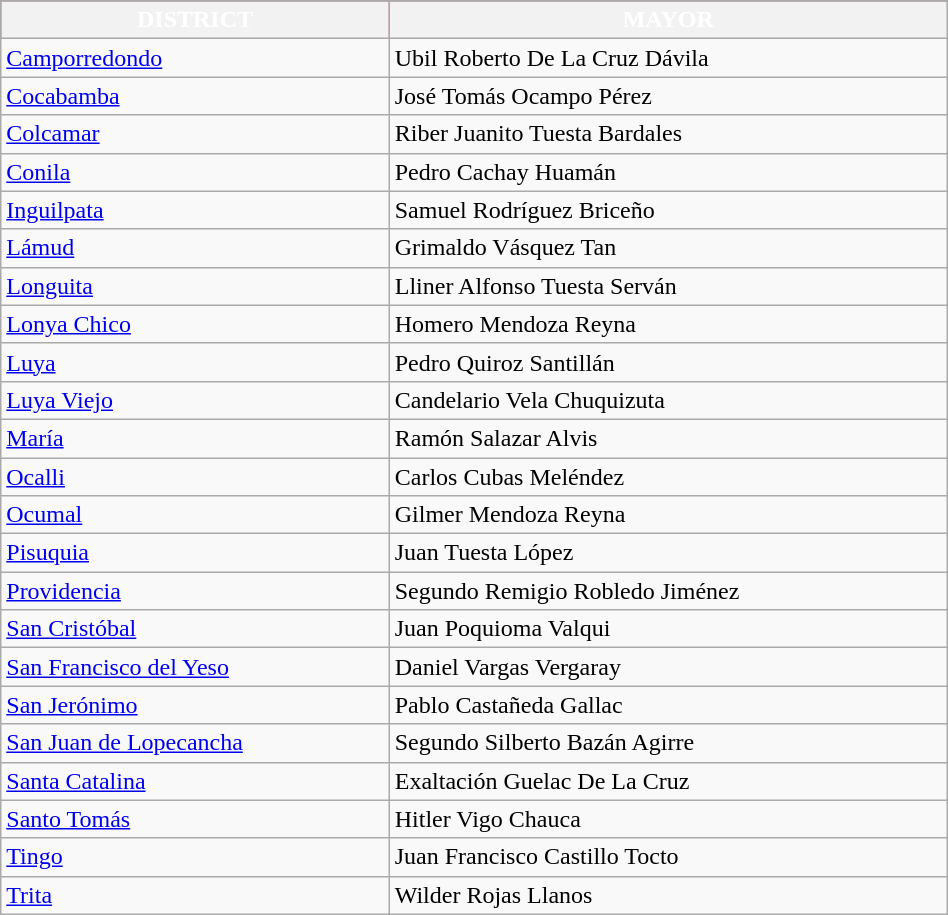<table class="wikitable"; style="width:50%; height:200px" border="1">
<tr>
</tr>
<tr style="background:Crimson; color:white">
<th><strong>DISTRICT</strong></th>
<th><strong>MAYOR</strong></th>
</tr>
<tr>
<td><a href='#'>Camporredondo</a></td>
<td>Ubil Roberto De La Cruz Dávila</td>
</tr>
<tr>
<td><a href='#'>Cocabamba</a></td>
<td>José Tomás Ocampo Pérez</td>
</tr>
<tr>
<td><a href='#'>Colcamar</a></td>
<td>Riber Juanito Tuesta Bardales</td>
</tr>
<tr>
<td><a href='#'>Conila</a></td>
<td>Pedro Cachay Huamán</td>
</tr>
<tr>
<td><a href='#'>Inguilpata</a></td>
<td>Samuel Rodríguez Briceño</td>
</tr>
<tr>
<td><a href='#'>Lámud</a></td>
<td>Grimaldo Vásquez Tan</td>
</tr>
<tr>
<td><a href='#'>Longuita</a></td>
<td>Lliner Alfonso Tuesta Serván</td>
</tr>
<tr>
<td><a href='#'>Lonya Chico</a></td>
<td>Homero Mendoza Reyna</td>
</tr>
<tr>
<td><a href='#'>Luya</a></td>
<td>Pedro Quiroz Santillán</td>
</tr>
<tr>
<td><a href='#'>Luya Viejo</a></td>
<td>Candelario Vela Chuquizuta</td>
</tr>
<tr>
<td><a href='#'>María</a></td>
<td>Ramón Salazar Alvis</td>
</tr>
<tr>
<td><a href='#'>Ocalli</a></td>
<td>Carlos Cubas Meléndez</td>
</tr>
<tr>
<td><a href='#'>Ocumal</a></td>
<td>Gilmer Mendoza Reyna</td>
</tr>
<tr>
<td><a href='#'>Pisuquia</a></td>
<td>Juan Tuesta López</td>
</tr>
<tr>
<td><a href='#'>Providencia</a></td>
<td>Segundo Remigio Robledo Jiménez</td>
</tr>
<tr>
<td><a href='#'>San Cristóbal</a></td>
<td>Juan Poquioma Valqui</td>
</tr>
<tr>
<td><a href='#'>San Francisco del Yeso</a></td>
<td>Daniel Vargas Vergaray</td>
</tr>
<tr>
<td><a href='#'>San Jerónimo</a></td>
<td>Pablo Castañeda Gallac</td>
</tr>
<tr>
<td><a href='#'>San Juan de Lopecancha</a></td>
<td>Segundo Silberto Bazán Agirre</td>
</tr>
<tr>
<td><a href='#'>Santa Catalina</a></td>
<td>Exaltación Guelac De La Cruz</td>
</tr>
<tr>
<td><a href='#'>Santo Tomás</a></td>
<td>Hitler Vigo Chauca</td>
</tr>
<tr>
<td><a href='#'>Tingo</a></td>
<td>Juan Francisco Castillo Tocto</td>
</tr>
<tr>
<td><a href='#'>Trita</a></td>
<td>Wilder Rojas Llanos</td>
</tr>
</table>
